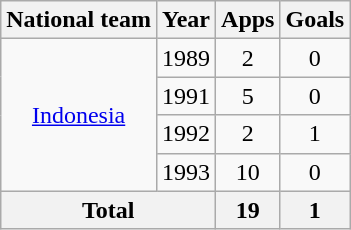<table class="wikitable" style="text-align:center">
<tr>
<th>National team</th>
<th>Year</th>
<th>Apps</th>
<th>Goals</th>
</tr>
<tr>
<td rowspan="4"><a href='#'>Indonesia</a></td>
<td>1989</td>
<td>2</td>
<td>0</td>
</tr>
<tr>
<td>1991</td>
<td>5</td>
<td>0</td>
</tr>
<tr>
<td>1992</td>
<td>2</td>
<td>1</td>
</tr>
<tr>
<td>1993</td>
<td>10</td>
<td>0</td>
</tr>
<tr>
<th colspan="2">Total</th>
<th>19</th>
<th>1</th>
</tr>
</table>
